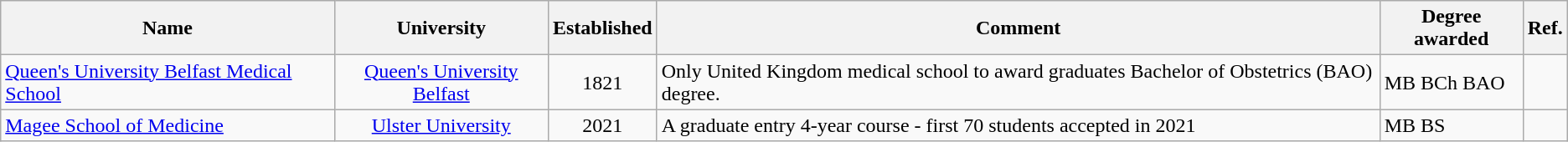<table class="wikitable">
<tr>
<th>Name</th>
<th>University</th>
<th>Established</th>
<th>Comment</th>
<th>Degree awarded</th>
<th>Ref.</th>
</tr>
<tr>
<td><a href='#'>Queen's University Belfast Medical School</a></td>
<td style="text-align:center;"><a href='#'>Queen's University Belfast</a></td>
<td style="text-align:center;">1821</td>
<td>Only United Kingdom medical school to award graduates Bachelor of Obstetrics (BAO) degree.</td>
<td>MB BCh BAO</td>
<td style="text-align:center;"></td>
</tr>
<tr>
<td><a href='#'>Magee School of Medicine</a></td>
<td style="text-align:center;"><a href='#'>Ulster University</a></td>
<td style="text-align:center;">2021</td>
<td>A graduate entry 4-year course - first 70 students accepted in 2021</td>
<td>MB BS</td>
<td style="text-align:center;"></td>
</tr>
</table>
